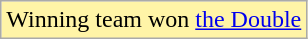<table class="wikitable">
<tr>
<td align=center style="background-color:#fff4a7">Winning team won <a href='#'>the Double</a></td>
</tr>
</table>
